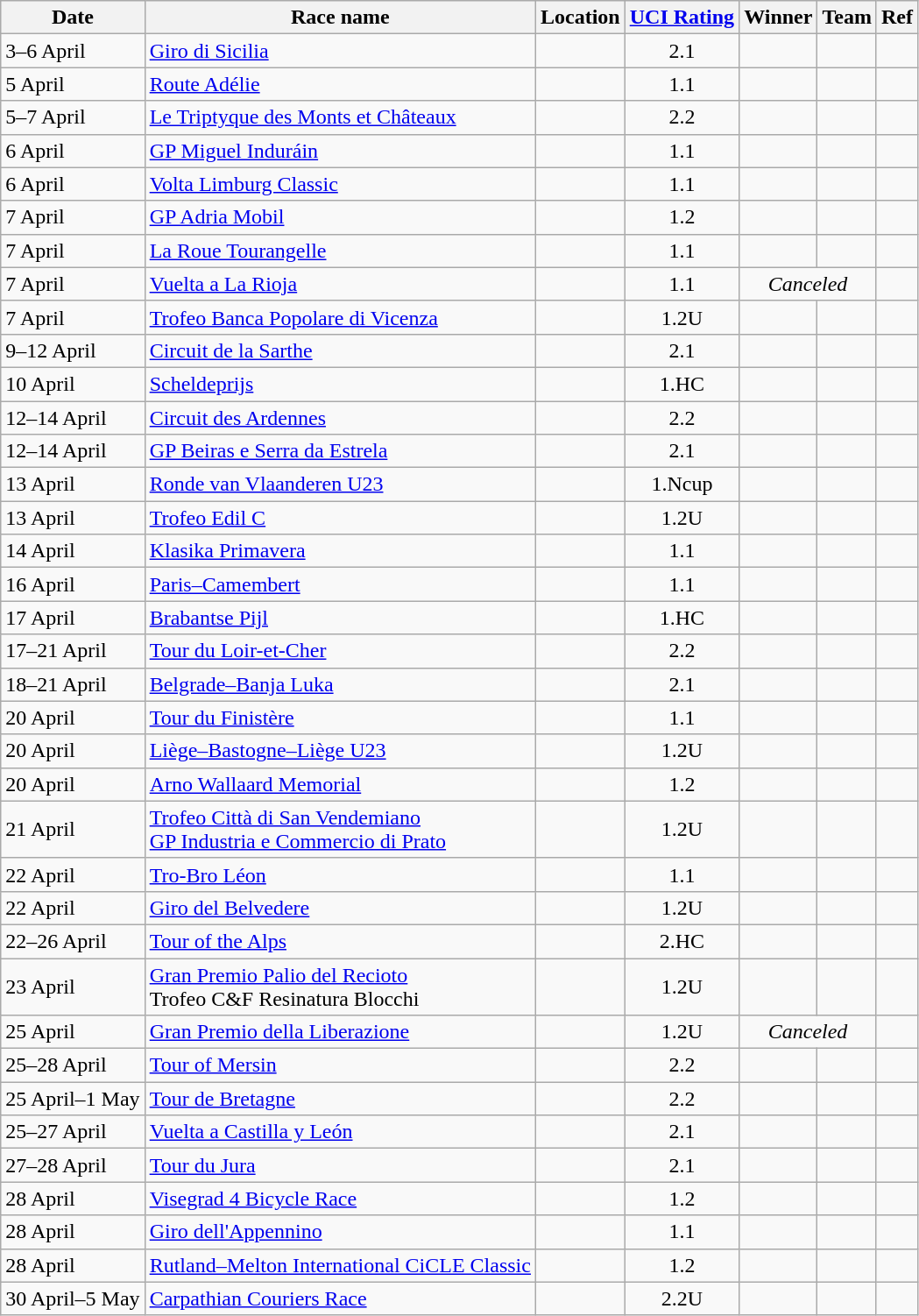<table class="wikitable sortable">
<tr>
<th>Date</th>
<th>Race name</th>
<th>Location</th>
<th><a href='#'>UCI Rating</a></th>
<th>Winner</th>
<th>Team</th>
<th>Ref</th>
</tr>
<tr>
<td>3–6 April</td>
<td><a href='#'>Giro di Sicilia</a></td>
<td></td>
<td align=center>2.1</td>
<td></td>
<td></td>
<td align=center></td>
</tr>
<tr>
<td>5 April</td>
<td><a href='#'>Route Adélie</a></td>
<td></td>
<td align=center>1.1</td>
<td></td>
<td></td>
<td align=center></td>
</tr>
<tr>
<td>5–7 April</td>
<td><a href='#'>Le Triptyque des Monts et Châteaux</a></td>
<td></td>
<td align=center>2.2</td>
<td></td>
<td></td>
<td align=center></td>
</tr>
<tr>
<td>6 April</td>
<td><a href='#'>GP Miguel Induráin</a></td>
<td></td>
<td align=center>1.1</td>
<td></td>
<td></td>
<td align=center></td>
</tr>
<tr>
<td>6 April</td>
<td><a href='#'>Volta Limburg Classic</a></td>
<td></td>
<td align=center>1.1</td>
<td></td>
<td></td>
<td align=center></td>
</tr>
<tr>
<td>7 April</td>
<td><a href='#'>GP Adria Mobil</a></td>
<td></td>
<td align=center>1.2</td>
<td></td>
<td></td>
<td align=center></td>
</tr>
<tr>
<td>7 April</td>
<td><a href='#'>La Roue Tourangelle</a></td>
<td></td>
<td align=center>1.1</td>
<td></td>
<td></td>
<td align=center></td>
</tr>
<tr>
<td>7 April</td>
<td><a href='#'>Vuelta a La Rioja</a></td>
<td></td>
<td align=center>1.1</td>
<td colspan=2 align=center><em>Canceled</em></td>
<td align=center></td>
</tr>
<tr>
<td>7 April</td>
<td><a href='#'>Trofeo Banca Popolare di Vicenza</a></td>
<td></td>
<td align=center>1.2U</td>
<td></td>
<td></td>
<td align=center></td>
</tr>
<tr>
<td>9–12 April</td>
<td><a href='#'>Circuit de la Sarthe</a></td>
<td></td>
<td align=center>2.1</td>
<td></td>
<td></td>
<td align=center></td>
</tr>
<tr>
<td>10 April</td>
<td><a href='#'>Scheldeprijs</a></td>
<td></td>
<td align=center>1.HC</td>
<td></td>
<td></td>
<td align=center></td>
</tr>
<tr>
<td>12–14 April</td>
<td><a href='#'>Circuit des Ardennes</a></td>
<td></td>
<td align=center>2.2</td>
<td></td>
<td></td>
<td align=center></td>
</tr>
<tr>
<td>12–14 April</td>
<td><a href='#'>GP Beiras e Serra da Estrela</a></td>
<td></td>
<td align=center>2.1</td>
<td></td>
<td></td>
<td align=center></td>
</tr>
<tr>
<td>13 April</td>
<td><a href='#'>Ronde van Vlaanderen U23</a></td>
<td></td>
<td align=center>1.Ncup</td>
<td></td>
<td></td>
<td align=center></td>
</tr>
<tr>
<td>13 April</td>
<td><a href='#'>Trofeo Edil C</a></td>
<td></td>
<td align=center>1.2U</td>
<td></td>
<td></td>
<td align=center></td>
</tr>
<tr>
<td>14 April</td>
<td><a href='#'>Klasika Primavera</a></td>
<td></td>
<td align=center>1.1</td>
<td></td>
<td></td>
<td align=center></td>
</tr>
<tr>
<td>16 April</td>
<td><a href='#'>Paris–Camembert</a></td>
<td></td>
<td align=center>1.1</td>
<td></td>
<td></td>
<td align=center></td>
</tr>
<tr>
<td>17 April</td>
<td><a href='#'>Brabantse Pijl</a></td>
<td></td>
<td align=center>1.HC</td>
<td></td>
<td></td>
<td align=center></td>
</tr>
<tr>
<td>17–21 April</td>
<td><a href='#'>Tour du Loir-et-Cher</a></td>
<td></td>
<td align=center>2.2</td>
<td></td>
<td></td>
<td align=center></td>
</tr>
<tr>
<td>18–21 April</td>
<td><a href='#'>Belgrade–Banja Luka</a></td>
<td><br></td>
<td align=center>2.1</td>
<td></td>
<td></td>
<td align=center></td>
</tr>
<tr>
<td>20 April</td>
<td><a href='#'>Tour du Finistère</a></td>
<td></td>
<td align=center>1.1</td>
<td></td>
<td></td>
<td align=center></td>
</tr>
<tr>
<td>20 April</td>
<td><a href='#'>Liège–Bastogne–Liège U23</a></td>
<td></td>
<td align=center>1.2U</td>
<td></td>
<td></td>
<td align=center></td>
</tr>
<tr>
<td>20 April</td>
<td><a href='#'>Arno Wallaard Memorial</a></td>
<td></td>
<td align=center>1.2</td>
<td></td>
<td></td>
<td align=center></td>
</tr>
<tr>
<td>21 April</td>
<td><a href='#'>Trofeo Città di San Vendemiano</a><br><a href='#'>GP Industria e Commercio di Prato</a></td>
<td></td>
<td align=center>1.2U</td>
<td></td>
<td></td>
<td align=center></td>
</tr>
<tr>
<td>22 April</td>
<td><a href='#'>Tro-Bro Léon</a></td>
<td></td>
<td align=center>1.1</td>
<td></td>
<td></td>
<td align=center></td>
</tr>
<tr>
<td>22 April</td>
<td><a href='#'>Giro del Belvedere</a></td>
<td></td>
<td align=center>1.2U</td>
<td></td>
<td></td>
<td align=center></td>
</tr>
<tr>
<td>22–26 April</td>
<td><a href='#'>Tour of the Alps</a></td>
<td></td>
<td align=center>2.HC</td>
<td></td>
<td></td>
<td align=center></td>
</tr>
<tr>
<td>23 April</td>
<td><a href='#'>Gran Premio Palio del Recioto</a><br>Trofeo C&F Resinatura Blocchi</td>
<td></td>
<td align=center>1.2U</td>
<td></td>
<td></td>
<td align=center></td>
</tr>
<tr>
<td>25 April</td>
<td><a href='#'>Gran Premio della Liberazione</a></td>
<td></td>
<td align=center>1.2U</td>
<td colspan=2 align=center><em>Canceled</em></td>
<td align=center></td>
</tr>
<tr>
<td>25–28 April</td>
<td><a href='#'>Tour of Mersin</a></td>
<td></td>
<td align=center>2.2</td>
<td></td>
<td></td>
<td align=center></td>
</tr>
<tr>
<td>25 April–1 May</td>
<td><a href='#'>Tour de Bretagne</a></td>
<td></td>
<td align=center>2.2</td>
<td></td>
<td></td>
<td align=center></td>
</tr>
<tr>
<td>25–27 April</td>
<td><a href='#'>Vuelta a Castilla y León</a></td>
<td></td>
<td align=center>2.1</td>
<td></td>
<td></td>
<td align=center></td>
</tr>
<tr>
<td>27–28 April</td>
<td><a href='#'>Tour du Jura</a></td>
<td></td>
<td align=center>2.1</td>
<td></td>
<td></td>
<td align=center></td>
</tr>
<tr>
<td>28 April</td>
<td><a href='#'>Visegrad 4 Bicycle Race</a></td>
<td></td>
<td align=center>1.2</td>
<td></td>
<td></td>
<td align=center></td>
</tr>
<tr>
<td>28 April</td>
<td><a href='#'>Giro dell'Appennino</a></td>
<td></td>
<td align=center>1.1</td>
<td></td>
<td></td>
<td align=center></td>
</tr>
<tr>
<td>28 April</td>
<td><a href='#'>Rutland–Melton International CiCLE Classic</a></td>
<td></td>
<td align=center>1.2</td>
<td></td>
<td></td>
<td align=center></td>
</tr>
<tr>
<td>30 April–5 May</td>
<td><a href='#'>Carpathian Couriers Race</a></td>
<td></td>
<td align=center>2.2U</td>
<td></td>
<td></td>
<td align=center></td>
</tr>
</table>
